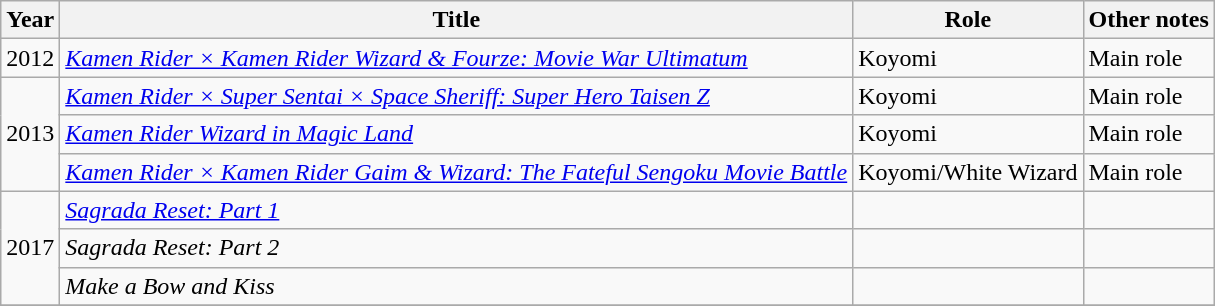<table class="wikitable">
<tr>
<th>Year</th>
<th>Title</th>
<th>Role</th>
<th>Other notes</th>
</tr>
<tr>
<td>2012</td>
<td><em><a href='#'>Kamen Rider × Kamen Rider Wizard & Fourze: Movie War Ultimatum</a></em></td>
<td>Koyomi</td>
<td>Main role</td>
</tr>
<tr>
<td rowspan="3">2013</td>
<td><em><a href='#'>Kamen Rider × Super Sentai × Space Sheriff: Super Hero Taisen Z</a></em></td>
<td>Koyomi</td>
<td>Main role</td>
</tr>
<tr>
<td><em><a href='#'>Kamen Rider Wizard in Magic Land</a></em></td>
<td>Koyomi</td>
<td>Main role</td>
</tr>
<tr>
<td><em><a href='#'>Kamen Rider × Kamen Rider Gaim & Wizard: The Fateful Sengoku Movie Battle</a></em></td>
<td>Koyomi/White Wizard</td>
<td>Main role</td>
</tr>
<tr>
<td rowspan="3">2017</td>
<td><em><a href='#'>Sagrada Reset: Part 1</a></em></td>
<td></td>
<td></td>
</tr>
<tr>
<td><em>Sagrada Reset: Part 2</em></td>
<td></td>
<td></td>
</tr>
<tr>
<td><em>Make a Bow and Kiss</em></td>
<td></td>
<td></td>
</tr>
<tr>
</tr>
</table>
